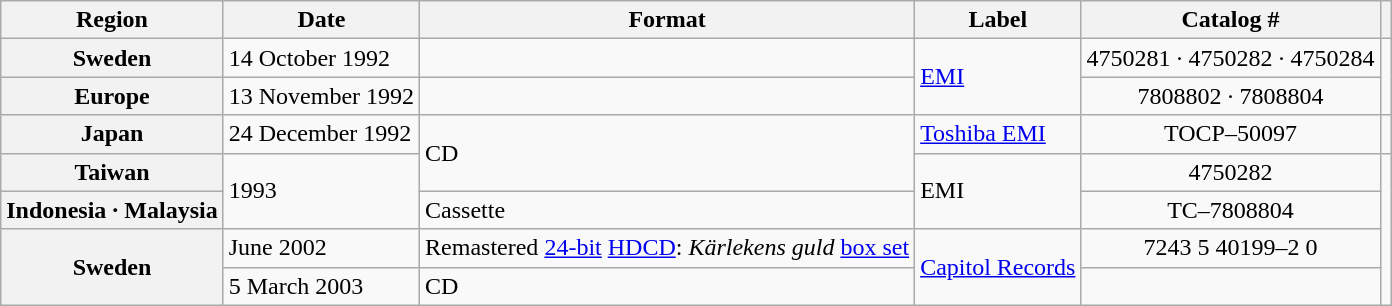<table class="wikitable plainrowheaders">
<tr>
<th scope="col">Region</th>
<th scope="col">Date</th>
<th scope="col">Format</th>
<th scope="col">Label</th>
<th scope="col">Catalog #</th>
<th scope="col"></th>
</tr>
<tr>
<th scope="row">Sweden</th>
<td>14 October 1992</td>
<td></td>
<td rowspan="2"><a href='#'>EMI</a></td>
<td style="text-align:center;">4750281  · 4750282  · 4750284 </td>
<td style="text-align:center;" rowspan="2"></td>
</tr>
<tr>
<th scope="row">Europe</th>
<td>13 November 1992</td>
<td></td>
<td style="text-align:center;">7808802  · 7808804 </td>
</tr>
<tr>
<th scope="row">Japan</th>
<td>24 December 1992</td>
<td rowspan="2">CD</td>
<td><a href='#'>Toshiba EMI</a></td>
<td style="text-align:center;">TOCP–50097</td>
<td style="text-align:center;"></td>
</tr>
<tr>
<th scope="row">Taiwan</th>
<td rowspan="2">1993</td>
<td rowspan="2">EMI</td>
<td style="text-align:center;">4750282</td>
<td style="text-align:center;" rowspan="4"></td>
</tr>
<tr>
<th scope="row">Indonesia · Malaysia</th>
<td>Cassette</td>
<td style="text-align:center;">TC–7808804</td>
</tr>
<tr>
<th scope="row" rowspan="2">Sweden</th>
<td>June 2002</td>
<td>Remastered <a href='#'>24-bit</a> <a href='#'>HDCD</a>: <em>Kärlekens guld</em> <a href='#'>box set</a></td>
<td rowspan="2"><a href='#'>Capitol Records</a></td>
<td style="text-align:center;">7243 5 40199–2 0</td>
</tr>
<tr>
<td>5 March 2003</td>
<td>CD</td>
<td></td>
</tr>
</table>
